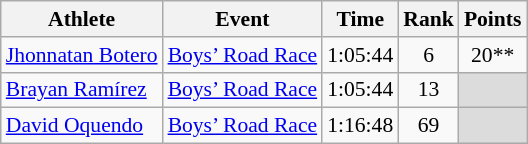<table class="wikitable" border="1" style="font-size:90%">
<tr>
<th>Athlete</th>
<th>Event</th>
<th>Time</th>
<th>Rank</th>
<th>Points</th>
</tr>
<tr>
<td><a href='#'>Jhonnatan Botero</a></td>
<td><a href='#'>Boys’ Road Race</a></td>
<td align=center>1:05:44</td>
<td align=center>6</td>
<td align=center>20**</td>
</tr>
<tr>
<td><a href='#'>Brayan Ramírez</a></td>
<td><a href='#'>Boys’ Road Race</a></td>
<td align=center>1:05:44</td>
<td align=center>13</td>
<td bgcolor=#DCDCDC></td>
</tr>
<tr>
<td><a href='#'>David Oquendo</a></td>
<td><a href='#'>Boys’ Road Race</a></td>
<td align=center>1:16:48</td>
<td align=center>69</td>
<td bgcolor=#DCDCDC></td>
</tr>
</table>
